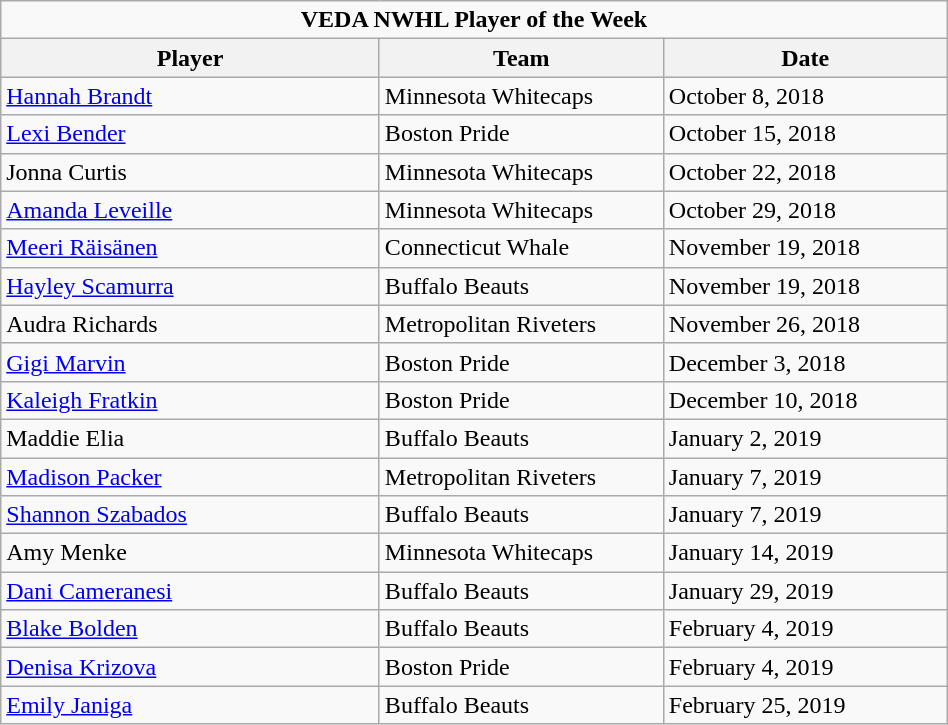<table class="wikitable" style="width:50%;">
<tr>
<td colspan=4; align=center><strong>VEDA NWHL Player of the Week</strong></td>
</tr>
<tr style="text-align:center; background:#ddd;">
<th style="width:40%;">Player</th>
<th style="width:30%;">Team</th>
<th style="width:30%;">Date</th>
</tr>
<tr>
<td><a href='#'>Hannah Brandt</a></td>
<td>Minnesota Whitecaps</td>
<td>October 8, 2018</td>
</tr>
<tr>
<td><a href='#'>Lexi Bender</a></td>
<td>Boston Pride</td>
<td>October 15, 2018</td>
</tr>
<tr>
<td>Jonna Curtis</td>
<td>Minnesota Whitecaps</td>
<td>October 22, 2018</td>
</tr>
<tr>
<td><a href='#'>Amanda Leveille</a></td>
<td>Minnesota Whitecaps</td>
<td>October 29, 2018</td>
</tr>
<tr>
<td><a href='#'>Meeri Räisänen</a></td>
<td>Connecticut Whale</td>
<td>November 19, 2018</td>
</tr>
<tr>
<td><a href='#'>Hayley Scamurra</a></td>
<td>Buffalo Beauts</td>
<td>November 19, 2018</td>
</tr>
<tr>
<td>Audra Richards</td>
<td>Metropolitan Riveters</td>
<td>November 26, 2018</td>
</tr>
<tr>
<td><a href='#'>Gigi Marvin</a></td>
<td>Boston Pride</td>
<td>December 3, 2018</td>
</tr>
<tr>
<td><a href='#'>Kaleigh Fratkin</a></td>
<td>Boston Pride</td>
<td>December 10, 2018</td>
</tr>
<tr>
<td>Maddie Elia</td>
<td>Buffalo Beauts</td>
<td>January 2, 2019</td>
</tr>
<tr>
<td><a href='#'>Madison Packer</a></td>
<td>Metropolitan Riveters</td>
<td>January 7, 2019</td>
</tr>
<tr>
<td><a href='#'>Shannon Szabados</a></td>
<td>Buffalo Beauts</td>
<td>January 7, 2019</td>
</tr>
<tr>
<td>Amy Menke</td>
<td>Minnesota Whitecaps</td>
<td>January 14, 2019</td>
</tr>
<tr>
<td><a href='#'>Dani Cameranesi</a></td>
<td>Buffalo Beauts</td>
<td>January 29, 2019</td>
</tr>
<tr>
<td><a href='#'>Blake Bolden</a></td>
<td>Buffalo Beauts</td>
<td>February 4, 2019</td>
</tr>
<tr>
<td><a href='#'>Denisa Krizova</a></td>
<td>Boston Pride</td>
<td>February 4, 2019</td>
</tr>
<tr>
<td><a href='#'>Emily Janiga</a></td>
<td>Buffalo Beauts</td>
<td>February 25, 2019</td>
</tr>
</table>
